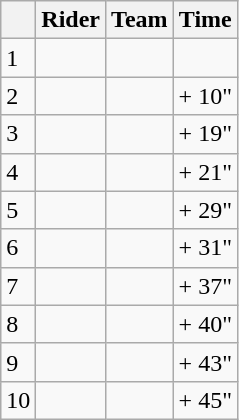<table class="wikitable">
<tr>
<th></th>
<th>Rider</th>
<th>Team</th>
<th>Time</th>
</tr>
<tr>
<td>1</td>
<td></td>
<td></td>
<td align="right"></td>
</tr>
<tr>
<td>2</td>
<td> </td>
<td></td>
<td align="right">+ 10"</td>
</tr>
<tr>
<td>3</td>
<td></td>
<td></td>
<td align="right">+ 19"</td>
</tr>
<tr>
<td>4</td>
<td></td>
<td></td>
<td align="right">+ 21"</td>
</tr>
<tr>
<td>5</td>
<td></td>
<td></td>
<td align="right">+ 29"</td>
</tr>
<tr>
<td>6</td>
<td></td>
<td></td>
<td align="right">+ 31"</td>
</tr>
<tr>
<td>7</td>
<td></td>
<td></td>
<td align="right">+ 37"</td>
</tr>
<tr>
<td>8</td>
<td></td>
<td></td>
<td align="right">+ 40"</td>
</tr>
<tr>
<td>9</td>
<td></td>
<td></td>
<td align="right">+ 43"</td>
</tr>
<tr>
<td>10</td>
<td></td>
<td></td>
<td align="right">+ 45"</td>
</tr>
</table>
